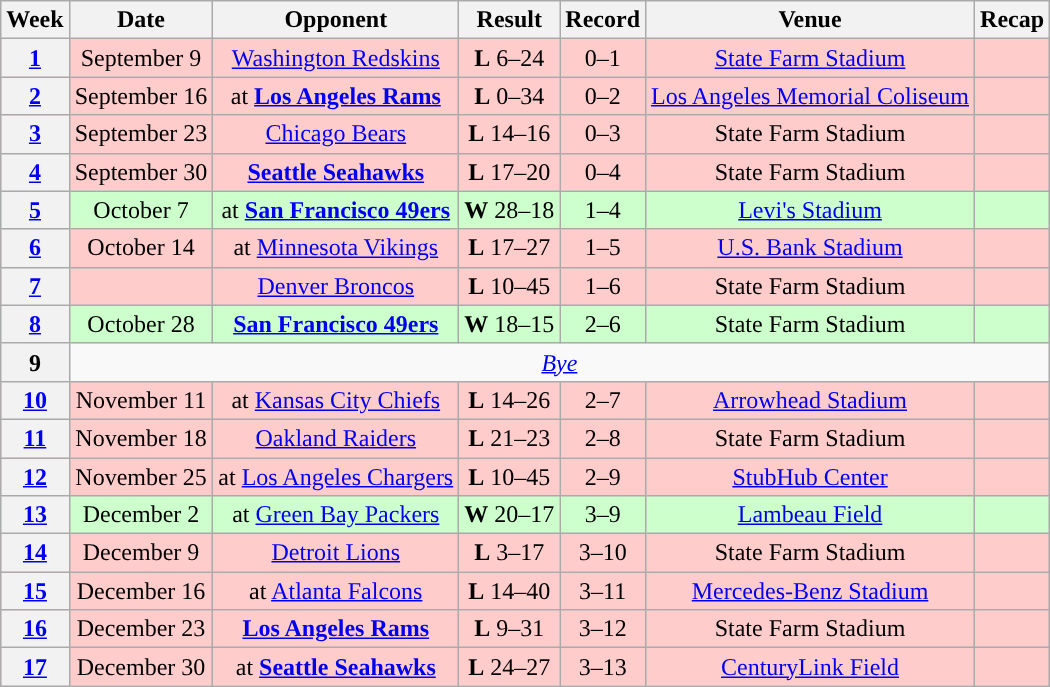<table class="wikitable" style="text-align:center">
<tr>
<th>Week</th>
<th>Date</th>
<th>Opponent</th>
<th>Result</th>
<th>Record</th>
<th>Venue</th>
<th>Recap</th>
</tr>
<tr style="background:#fcc">
<th><a href='#'>1</a></th>
<td>September 9</td>
<td><a href='#'>Washington Redskins</a></td>
<td><strong>L</strong> 6–24</td>
<td>0–1</td>
<td><a href='#'>State Farm Stadium</a></td>
<td></td>
</tr>
<tr style="background:#fcc">
<th><a href='#'>2</a></th>
<td>September 16</td>
<td>at <strong><a href='#'>Los Angeles Rams</a></strong></td>
<td><strong>L</strong> 0–34</td>
<td>0–2</td>
<td><a href='#'>Los Angeles Memorial Coliseum</a></td>
<td></td>
</tr>
<tr style="background:#fcc">
<th><a href='#'>3</a></th>
<td>September 23</td>
<td><a href='#'>Chicago Bears</a></td>
<td><strong>L</strong> 14–16</td>
<td>0–3</td>
<td>State Farm Stadium</td>
<td></td>
</tr>
<tr style="background:#fcc">
<th><a href='#'>4</a></th>
<td>September 30</td>
<td><strong><a href='#'>Seattle Seahawks</a></strong></td>
<td><strong>L</strong> 17–20</td>
<td>0–4</td>
<td>State Farm Stadium</td>
<td></td>
</tr>
<tr style="background:#cfc">
<th><a href='#'>5</a></th>
<td>October 7</td>
<td>at <strong><a href='#'>San Francisco 49ers</a></strong></td>
<td><strong>W</strong> 28–18</td>
<td>1–4</td>
<td><a href='#'>Levi's Stadium</a></td>
<td></td>
</tr>
<tr style="background:#fcc">
<th><a href='#'>6</a></th>
<td>October 14</td>
<td>at <a href='#'>Minnesota Vikings</a></td>
<td><strong>L</strong> 17–27</td>
<td>1–5</td>
<td><a href='#'>U.S. Bank Stadium</a></td>
<td></td>
</tr>
<tr style="background:#fcc">
<th><a href='#'>7</a></th>
<td></td>
<td><a href='#'>Denver Broncos</a></td>
<td><strong>L</strong> 10–45</td>
<td>1–6</td>
<td>State Farm Stadium</td>
<td></td>
</tr>
<tr style="background:#cfc">
<th><a href='#'>8</a></th>
<td>October 28</td>
<td><strong><a href='#'>San Francisco 49ers</a></strong></td>
<td><strong>W</strong> 18–15</td>
<td>2–6</td>
<td>State Farm Stadium</td>
<td></td>
</tr>
<tr>
<th>9</th>
<td colspan=6><em><a href='#'>Bye</a></em></td>
</tr>
<tr style="background:#fcc">
<th><a href='#'>10</a></th>
<td>November 11</td>
<td>at <a href='#'>Kansas City Chiefs</a></td>
<td><strong>L</strong> 14–26</td>
<td>2–7</td>
<td><a href='#'>Arrowhead Stadium</a></td>
<td></td>
</tr>
<tr style="background:#fcc">
<th><a href='#'>11</a></th>
<td>November 18</td>
<td><a href='#'>Oakland Raiders</a></td>
<td><strong>L</strong> 21–23</td>
<td>2–8</td>
<td>State Farm Stadium</td>
<td></td>
</tr>
<tr style="background:#fcc">
<th><a href='#'>12</a></th>
<td>November 25</td>
<td>at <a href='#'>Los Angeles Chargers</a></td>
<td><strong>L</strong> 10–45</td>
<td>2–9</td>
<td><a href='#'>StubHub Center</a></td>
<td></td>
</tr>
<tr style="background:#cfc">
<th><a href='#'>13</a></th>
<td>December 2</td>
<td>at <a href='#'>Green Bay Packers</a></td>
<td><strong>W</strong> 20–17</td>
<td>3–9</td>
<td><a href='#'>Lambeau Field</a></td>
<td></td>
</tr>
<tr style="background:#fcc">
<th><a href='#'>14</a></th>
<td>December 9</td>
<td><a href='#'>Detroit Lions</a></td>
<td><strong>L</strong> 3–17</td>
<td>3–10</td>
<td>State Farm Stadium</td>
<td></td>
</tr>
<tr style="background:#fcc">
<th><a href='#'>15</a></th>
<td>December 16</td>
<td>at <a href='#'>Atlanta Falcons</a></td>
<td><strong>L</strong> 14–40</td>
<td>3–11</td>
<td><a href='#'>Mercedes-Benz Stadium</a></td>
<td></td>
</tr>
<tr style="background:#fcc">
<th><a href='#'>16</a></th>
<td>December 23</td>
<td><strong><a href='#'>Los Angeles Rams</a></strong></td>
<td><strong>L</strong> 9–31</td>
<td>3–12</td>
<td>State Farm Stadium</td>
<td></td>
</tr>
<tr style="background:#fcc">
<th><a href='#'>17</a></th>
<td>December 30</td>
<td>at <strong><a href='#'>Seattle Seahawks</a></strong></td>
<td><strong>L</strong> 24–27</td>
<td>3–13</td>
<td><a href='#'>CenturyLink Field</a></td>
<td></td>
</tr>
</table>
